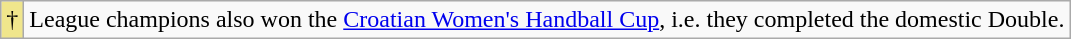<table class="wikitable">
<tr>
<td style="background-color:#F0E68C">†</td>
<td>League champions also won the <a href='#'>Croatian Women's Handball Cup</a>, i.e. they completed the domestic Double.</td>
</tr>
</table>
